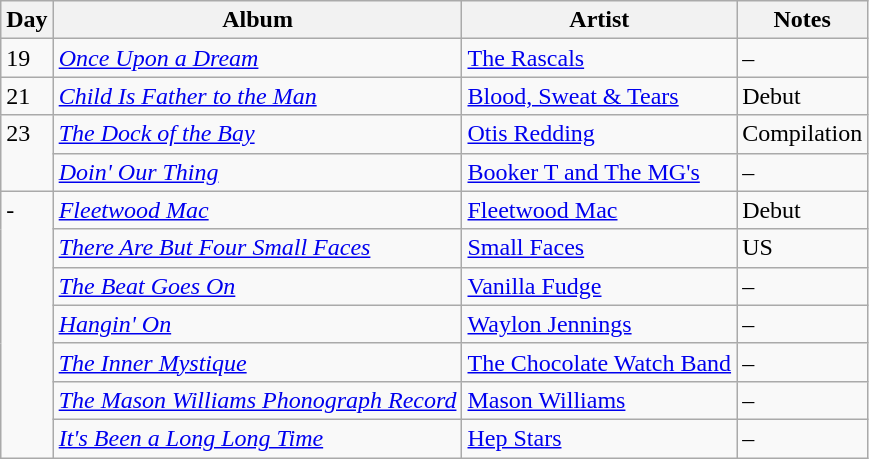<table class="wikitable">
<tr>
<th>Day</th>
<th>Album</th>
<th>Artist</th>
<th>Notes</th>
</tr>
<tr>
<td rowspan="1" valign="top">19</td>
<td><em><a href='#'>Once Upon a Dream</a></em></td>
<td><a href='#'>The Rascals</a></td>
<td>–</td>
</tr>
<tr>
<td rowspan="1" valign="top">21</td>
<td><em><a href='#'>Child Is Father to the Man</a></em></td>
<td><a href='#'>Blood, Sweat & Tears</a></td>
<td>Debut</td>
</tr>
<tr>
<td rowspan="2" valign="top">23</td>
<td><em><a href='#'>The Dock of the Bay</a></em></td>
<td><a href='#'>Otis Redding</a></td>
<td>Compilation</td>
</tr>
<tr>
<td><em><a href='#'>Doin' Our Thing</a></em></td>
<td><a href='#'>Booker T and The MG's</a></td>
<td>–</td>
</tr>
<tr>
<td rowspan="7" valign="top">-</td>
<td><em><a href='#'>Fleetwood Mac</a></em></td>
<td><a href='#'>Fleetwood Mac</a></td>
<td>Debut</td>
</tr>
<tr>
<td><em><a href='#'>There Are But Four Small Faces</a></em></td>
<td><a href='#'>Small Faces</a></td>
<td>US</td>
</tr>
<tr>
<td><em><a href='#'>The Beat Goes On</a></em></td>
<td><a href='#'>Vanilla Fudge</a></td>
<td>–</td>
</tr>
<tr>
<td><em><a href='#'>Hangin' On</a></em></td>
<td><a href='#'>Waylon Jennings</a></td>
<td>–</td>
</tr>
<tr>
<td><em><a href='#'>The Inner Mystique</a></em></td>
<td><a href='#'>The Chocolate Watch Band</a></td>
<td>–</td>
</tr>
<tr>
<td><em><a href='#'>The Mason Williams Phonograph Record</a></em></td>
<td><a href='#'>Mason Williams</a></td>
<td>–</td>
</tr>
<tr>
<td><em><a href='#'>It's Been a Long Long Time</a></em></td>
<td><a href='#'>Hep Stars</a></td>
<td>–</td>
</tr>
</table>
